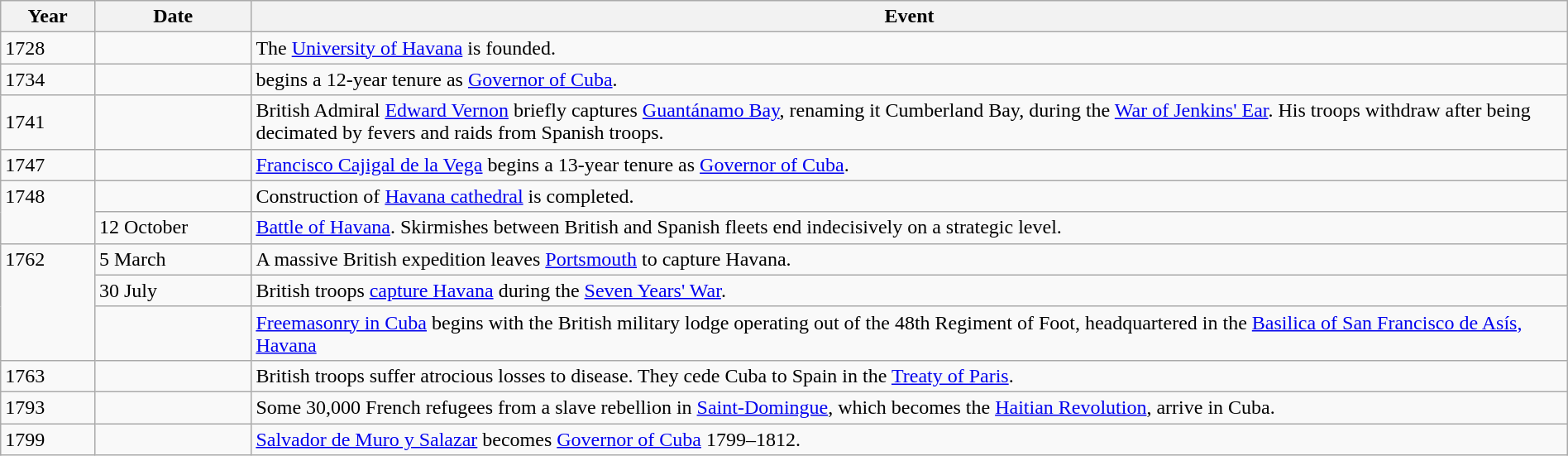<table class="wikitable" width="100%">
<tr>
<th style="width:6%">Year</th>
<th style="width:10%">Date</th>
<th>Event</th>
</tr>
<tr>
<td>1728</td>
<td></td>
<td>The <a href='#'>University of Havana</a> is founded.</td>
</tr>
<tr>
<td>1734</td>
<td></td>
<td> begins a 12-year tenure as <a href='#'>Governor of Cuba</a>.</td>
</tr>
<tr>
<td>1741</td>
<td></td>
<td>British Admiral <a href='#'>Edward Vernon</a> briefly captures <a href='#'>Guantánamo Bay</a>, renaming it Cumberland Bay, during the <a href='#'>War of Jenkins' Ear</a>. His troops withdraw after being decimated by fevers and raids from Spanish troops.</td>
</tr>
<tr>
<td>1747</td>
<td></td>
<td><a href='#'>Francisco Cajigal de la Vega</a> begins a 13-year tenure as <a href='#'>Governor of Cuba</a>.</td>
</tr>
<tr>
<td rowspan="2" valign="top">1748</td>
<td></td>
<td>Construction of <a href='#'>Havana cathedral</a> is completed.</td>
</tr>
<tr>
<td>12 October</td>
<td><a href='#'>Battle of Havana</a>. Skirmishes between British and Spanish fleets end indecisively on a strategic level.</td>
</tr>
<tr>
<td rowspan="3" valign="top">1762</td>
<td>5 March</td>
<td>A massive British expedition leaves <a href='#'>Portsmouth</a> to capture Havana.</td>
</tr>
<tr>
<td>30 July</td>
<td>British troops <a href='#'>capture Havana</a> during the <a href='#'>Seven Years' War</a>.</td>
</tr>
<tr>
<td></td>
<td><a href='#'>Freemasonry in Cuba</a> begins with the British military lodge operating out of the 48th Regiment of Foot, headquartered in the <a href='#'>Basilica of San Francisco de Asís, Havana</a></td>
</tr>
<tr>
<td>1763</td>
<td></td>
<td>British troops suffer atrocious losses to disease. They cede Cuba to Spain in the <a href='#'>Treaty of Paris</a>.</td>
</tr>
<tr>
<td>1793</td>
<td></td>
<td>Some 30,000 French refugees from a slave rebellion in <a href='#'>Saint-Domingue</a>, which becomes the <a href='#'>Haitian Revolution</a>, arrive in Cuba.</td>
</tr>
<tr>
<td>1799</td>
<td></td>
<td><a href='#'>Salvador de Muro y Salazar</a> becomes <a href='#'>Governor of Cuba</a> 1799–1812.</td>
</tr>
</table>
